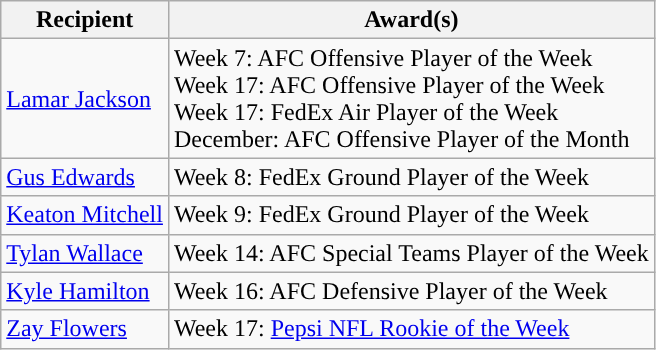<table class="wikitable">
<tr>
<th>Recipient</th>
<th>Award(s)</th>
</tr>
<tr>
<td><a href='#'>Lamar Jackson</a></td>
<td>Week 7: AFC Offensive Player of the Week<br>Week 17: AFC Offensive Player of the Week<br>Week 17: FedEx Air Player of the Week<br>December: AFC Offensive Player of the Month</td>
</tr>
<tr>
<td><a href='#'>Gus Edwards</a></td>
<td>Week 8: FedEx Ground Player of the Week</td>
</tr>
<tr>
<td><a href='#'>Keaton Mitchell</a></td>
<td>Week 9: FedEx Ground Player of the Week</td>
</tr>
<tr>
<td><a href='#'>Tylan Wallace</a></td>
<td>Week 14: AFC Special Teams Player of the Week</td>
</tr>
<tr>
<td><a href='#'>Kyle Hamilton</a></td>
<td>Week 16: AFC Defensive Player of the Week</td>
</tr>
<tr>
<td><a href='#'>Zay Flowers</a></td>
<td>Week 17: <a href='#'>Pepsi NFL Rookie of the Week</a></td>
</tr>
</table>
